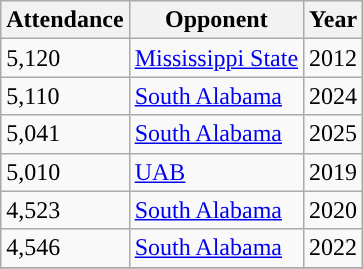<table class="wikitable">
<tr>
<th>Attendance</th>
<th>Opponent</th>
<th>Year</th>
</tr>
<tr>
<td>5,120</td>
<td><a href='#'>Mississippi State</a></td>
<td>2012</td>
</tr>
<tr>
<td>5,110</td>
<td><a href='#'>South Alabama</a></td>
<td>2024</td>
</tr>
<tr>
<td>5,041</td>
<td><a href='#'>South Alabama</a></td>
<td>2025</td>
</tr>
<tr>
<td>5,010</td>
<td><a href='#'>UAB</a></td>
<td>2019</td>
</tr>
<tr>
<td>4,523</td>
<td><a href='#'>South Alabama</a></td>
<td>2020</td>
</tr>
<tr>
<td>4,546</td>
<td><a href='#'>South Alabama</a></td>
<td>2022</td>
</tr>
<tr>
</tr>
</table>
